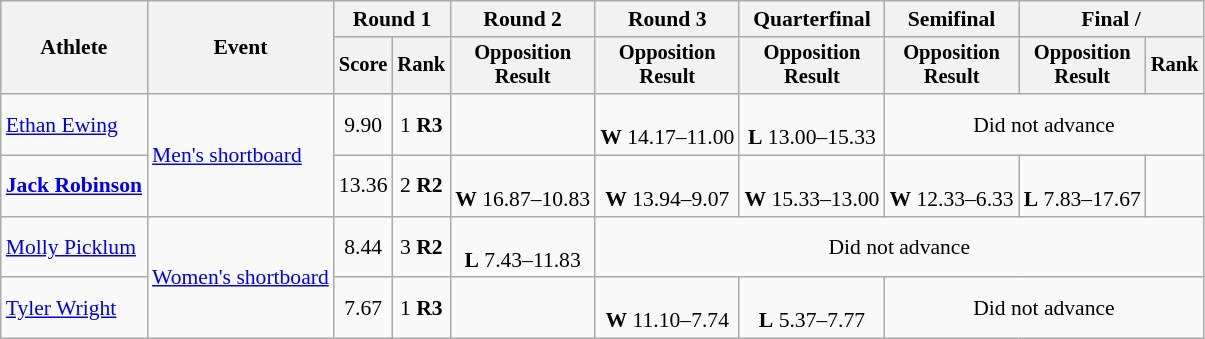<table class=wikitable style=font-size:90%;text-align:center>
<tr>
<th rowspan=2>Athlete</th>
<th rowspan=2>Event</th>
<th colspan=2>Round 1</th>
<th>Round 2</th>
<th>Round 3</th>
<th>Quarterfinal</th>
<th>Semifinal</th>
<th colspan=2>Final / </th>
</tr>
<tr style=font-size:95%>
<th>Score</th>
<th>Rank</th>
<th>Opposition<br>Result</th>
<th>Opposition<br>Result</th>
<th>Opposition<br>Result</th>
<th>Opposition<br>Result</th>
<th>Opposition<br>Result</th>
<th>Rank</th>
</tr>
<tr>
<td align=left><a href='#'>Ethan Ewing</a></td>
<td align=left rowspan=2><a href='#'>Men's shortboard</a></td>
<td>9.90</td>
<td>1 <strong>R3</strong></td>
<td></td>
<td><br><strong>W</strong> 14.17–11.00</td>
<td><br><strong>L</strong> 13.00–15.33</td>
<td colspan="3">Did not advance</td>
</tr>
<tr>
<td align=left><strong><a href='#'>Jack Robinson</a></strong></td>
<td>13.36</td>
<td>2 <strong>R2</strong></td>
<td><br><strong>W</strong> 16.87–10.83</td>
<td><br><strong>W</strong> 13.94–9.07</td>
<td><br><strong>W</strong> 15.33–13.00</td>
<td><br><strong>W</strong> 12.33–6.33</td>
<td><br><strong>L</strong>  7.83–17.67</td>
<td></td>
</tr>
<tr>
<td align=left><a href='#'>Molly Picklum</a></td>
<td align=left rowspan=2><a href='#'>Women's shortboard</a></td>
<td>8.44</td>
<td>3 <strong>R2</strong></td>
<td><br><strong>L</strong> 7.43–11.83</td>
<td colspan=5>Did not advance</td>
</tr>
<tr>
<td align=left><a href='#'>Tyler Wright</a></td>
<td>7.67</td>
<td>1 <strong>R3</strong></td>
<td></td>
<td><br><strong>W</strong> 11.10–7.74</td>
<td><br><strong>L</strong> 5.37–7.77</td>
<td colspan="3">Did not advance</td>
</tr>
</table>
